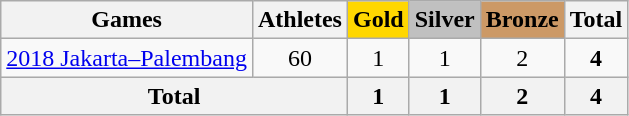<table class="wikitable" style="text-align:center;">
<tr>
<th>Games</th>
<th>Athletes</th>
<td style="background:gold; font-weight:bold;">Gold</td>
<td style="background:silver; font-weight:bold;">Silver</td>
<td style="background:#cc9966; font-weight:bold;">Bronze</td>
<th style="font-weight:bold;">Total</th>
</tr>
<tr>
<td align=left> <a href='#'>2018 Jakarta–Palembang</a></td>
<td>60</td>
<td>1</td>
<td>1</td>
<td>2</td>
<td><strong>4</strong></td>
</tr>
<tr>
<th colspan=2>Total</th>
<th>1</th>
<th>1</th>
<th>2</th>
<th>4</th>
</tr>
</table>
